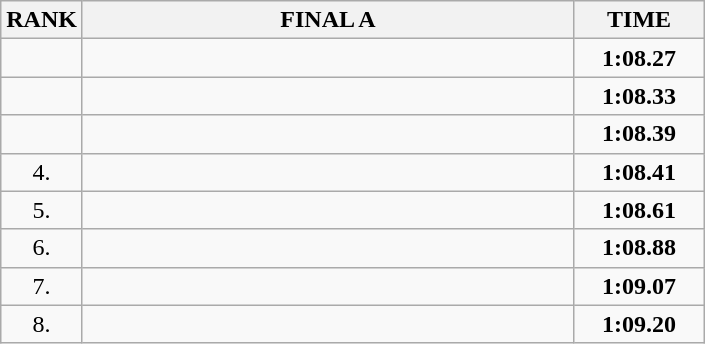<table class="wikitable">
<tr>
<th>RANK</th>
<th style="width: 20em">FINAL A</th>
<th style="width: 5em">TIME</th>
</tr>
<tr>
<td align="center"></td>
<td></td>
<td align="center"><strong>1:08.27</strong></td>
</tr>
<tr>
<td align="center"></td>
<td></td>
<td align="center"><strong>1:08.33</strong></td>
</tr>
<tr>
<td align="center"></td>
<td></td>
<td align="center"><strong>1:08.39</strong></td>
</tr>
<tr>
<td align="center">4.</td>
<td></td>
<td align="center"><strong>1:08.41</strong></td>
</tr>
<tr>
<td align="center">5.</td>
<td></td>
<td align="center"><strong>1:08.61</strong></td>
</tr>
<tr>
<td align="center">6.</td>
<td></td>
<td align="center"><strong>1:08.88</strong></td>
</tr>
<tr>
<td align="center">7.</td>
<td></td>
<td align="center"><strong>1:09.07</strong></td>
</tr>
<tr>
<td align="center">8.</td>
<td></td>
<td align="center"><strong>1:09.20</strong></td>
</tr>
</table>
